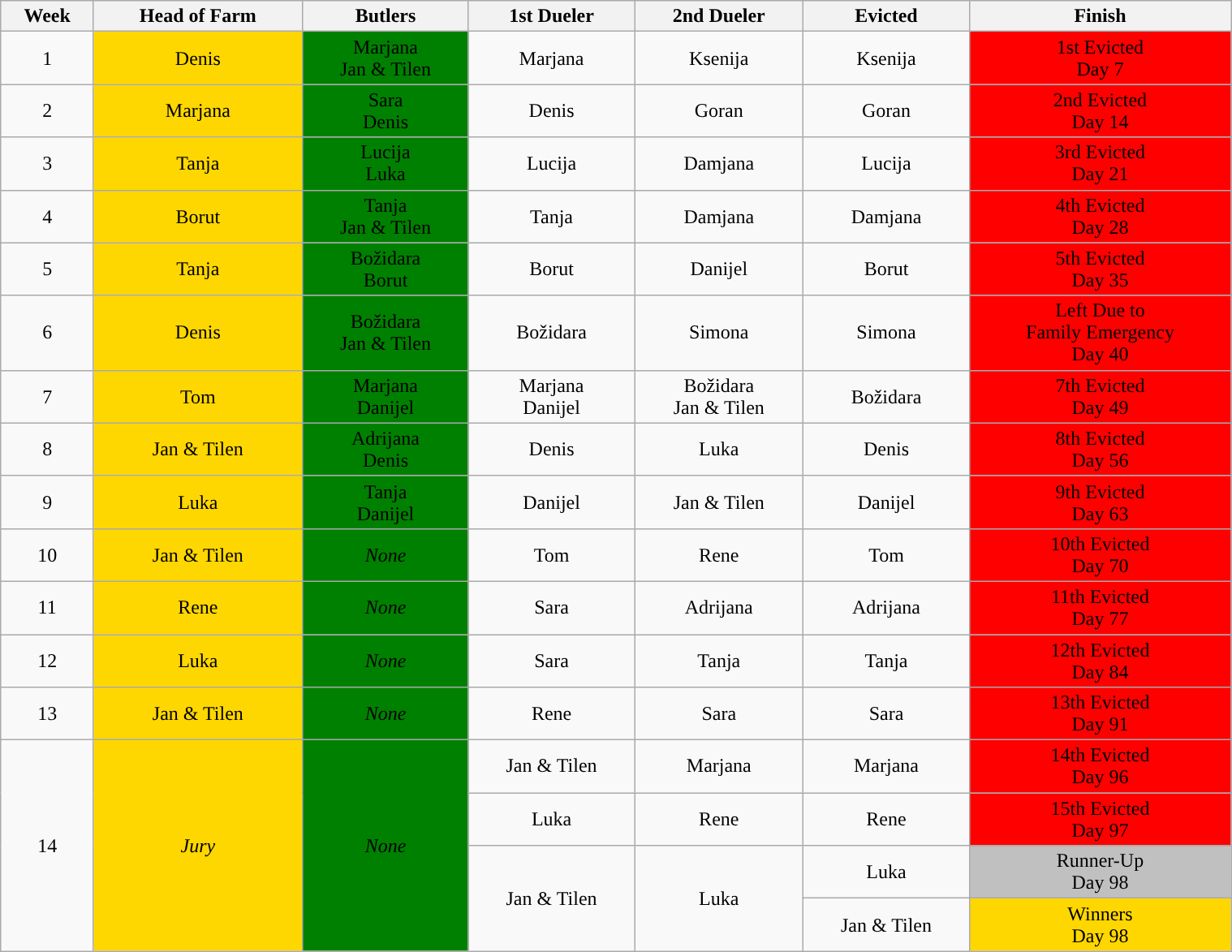<table class="wikitable" style="font-size:100%; text-align:center; width: 80%; margin-left: auto; margin-right: auto;">
<tr>
<th>Week</th>
<th>Head of Farm</th>
<th>Butlers</th>
<th>1st Dueler</th>
<th>2nd Dueler</th>
<th>Evicted</th>
<th>Finish</th>
</tr>
<tr>
<td>1</td>
<td style="background:gold;">Denis</td>
<td style="background:green;">Marjana<br>Jan & Tilen</td>
<td>Marjana</td>
<td>Ksenija</td>
<td>Ksenija</td>
<td style="background:#ff0000">1st Evicted<br>Day 7</td>
</tr>
<tr>
<td>2</td>
<td style="background:gold;">Marjana</td>
<td style="background:green;">Sara<br>Denis</td>
<td>Denis</td>
<td>Goran</td>
<td>Goran</td>
<td style="background:#ff0000">2nd Evicted<br>Day 14</td>
</tr>
<tr>
<td>3</td>
<td style="background:gold;">Tanja</td>
<td style="background:green;">Lucija<br>Luka</td>
<td>Lucija</td>
<td>Damjana</td>
<td>Lucija</td>
<td style="background:#ff0000">3rd Evicted<br>Day 21</td>
</tr>
<tr>
<td>4</td>
<td style="background:gold;">Borut</td>
<td style="background:green;">Tanja<br>Jan & Tilen</td>
<td>Tanja</td>
<td>Damjana</td>
<td>Damjana</td>
<td style="background:#ff0000">4th Evicted<br>Day 28</td>
</tr>
<tr>
<td>5</td>
<td style="background:gold;">Tanja</td>
<td style="background:green;">Božidara<br>Borut</td>
<td>Borut</td>
<td>Danijel</td>
<td>Borut</td>
<td style="background:#ff0000">5th Evicted<br>Day 35</td>
</tr>
<tr>
<td>6</td>
<td style="background:gold;">Denis</td>
<td style="background:green;">Božidara<br>Jan & Tilen</td>
<td>Božidara</td>
<td>Simona</td>
<td>Simona</td>
<td style="background:#ff0000">Left Due to<br> Family Emergency<br>Day 40</td>
</tr>
<tr>
<td>7</td>
<td style="background:gold;">Tom</td>
<td style="background:green;">Marjana<br>Danijel</td>
<td>Marjana<br>Danijel</td>
<td>Božidara<br>Jan & Tilen</td>
<td>Božidara</td>
<td style="background:#ff0000">7th Evicted<br>Day 49</td>
</tr>
<tr>
<td>8</td>
<td style="background:gold;">Jan & Tilen</td>
<td style="background:green;">Adrijana<br>Denis</td>
<td>Denis</td>
<td>Luka</td>
<td>Denis</td>
<td style="background:#ff0000">8th Evicted<br>Day 56</td>
</tr>
<tr>
<td>9</td>
<td style="background:gold;">Luka</td>
<td style="background:green;">Tanja<br>Danijel</td>
<td>Danijel</td>
<td>Jan & Tilen</td>
<td>Danijel</td>
<td style="background:#ff0000">9th Evicted<br>Day 63</td>
</tr>
<tr>
<td>10</td>
<td style="background:gold;">Jan & Tilen</td>
<td style="background:green;"><em>None</em></td>
<td>Tom</td>
<td>Rene</td>
<td>Tom</td>
<td style="background:#ff0000">10th Evicted<br>Day 70</td>
</tr>
<tr>
<td>11</td>
<td style=background:gold;>Rene</td>
<td style="background:green;"><em>None</em></td>
<td>Sara</td>
<td>Adrijana</td>
<td>Adrijana</td>
<td style="background:#ff0000">11th Evicted<br>Day 77</td>
</tr>
<tr>
<td>12</td>
<td style=background:gold;>Luka</td>
<td style="background:green;"><em>None</em></td>
<td>Sara</td>
<td>Tanja</td>
<td>Tanja</td>
<td style="background:#ff0000">12th Evicted<br>Day 84</td>
</tr>
<tr>
<td>13</td>
<td style=background:gold;>Jan & Tilen</td>
<td style="background:green;"><em>None</em></td>
<td>Rene</td>
<td>Sara</td>
<td>Sara</td>
<td style="background:#ff0000">13th Evicted<br>Day 91</td>
</tr>
<tr>
<td rowspan="4">14</td>
<td rowspan="4" style=background:gold;><em>Jury</em></td>
<td rowspan="4" style="background:green;"><em>None</em></td>
<td rowspan="1">Jan & Tilen</td>
<td rowspan="1">Marjana</td>
<td>Marjana</td>
<td rowspan="1" style="background:#ff0000">14th Evicted<br>Day 96</td>
</tr>
<tr>
<td rowspan="1">Luka</td>
<td rowspan="1">Rene</td>
<td rowspan="1">Rene</td>
<td rowspan="1" style="background:#ff0000;">15th Evicted<br>Day 97</td>
</tr>
<tr>
<td rowspan="2">Jan & Tilen</td>
<td rowspan="2">Luka</td>
<td rowspan="1">Luka</td>
<td rowspan="1" style="background:silver;">Runner-Up<br>Day 98</td>
</tr>
<tr>
<td rowspan="1">Jan & Tilen</td>
<td rowspan="1" style="background:gold;">Winners<br>Day 98</td>
</tr>
</table>
